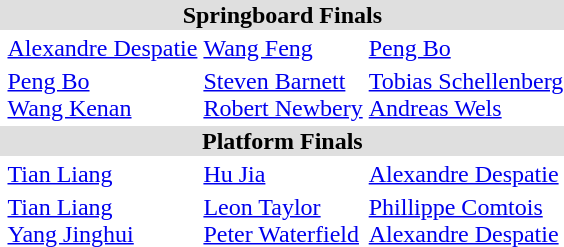<table>
<tr bgcolor="DFDFDF">
<td colspan="4" align="center"><strong>Springboard Finals</strong></td>
</tr>
<tr>
<th scope=row style="text-align:left"></th>
<td><a href='#'>Alexandre Despatie</a><br><small></small></td>
<td><a href='#'>Wang Feng</a><br><small></small></td>
<td><a href='#'>Peng Bo</a><br><small></small></td>
</tr>
<tr>
<th scope=row style="text-align:left"></th>
<td><a href='#'>Peng Bo</a><br><a href='#'>Wang Kenan</a><br><small></small></td>
<td><a href='#'>Steven Barnett</a><br><a href='#'>Robert Newbery</a><br><small></small></td>
<td><a href='#'>Tobias Schellenberg</a><br><a href='#'>Andreas Wels</a><br><small></small></td>
</tr>
<tr bgcolor="DFDFDF">
<td colspan="4" align="center"><strong>Platform Finals</strong></td>
</tr>
<tr>
<th scope=row style="text-align:left"></th>
<td><a href='#'>Tian Liang</a><br><small></small></td>
<td><a href='#'>Hu Jia</a><br><small></small></td>
<td><a href='#'>Alexandre Despatie</a><br><small></small></td>
</tr>
<tr>
<th scope=row style="text-align:left"></th>
<td><a href='#'>Tian Liang</a><br><a href='#'>Yang Jinghui</a><br><small></small></td>
<td><a href='#'>Leon Taylor</a><br><a href='#'>Peter Waterfield</a><br><small></small></td>
<td><a href='#'>Phillippe Comtois</a><br><a href='#'>Alexandre Despatie</a><br><small></small></td>
</tr>
</table>
